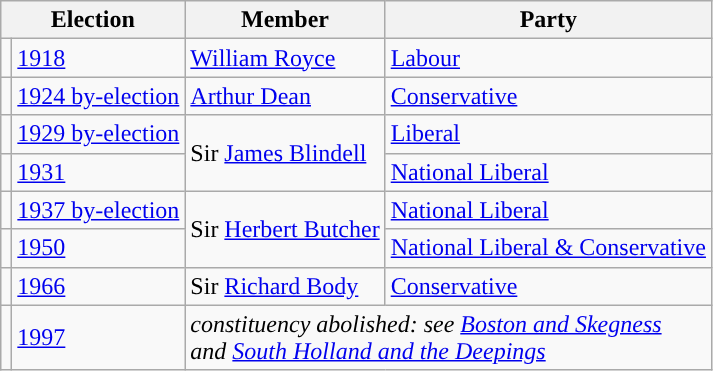<table class="wikitable">
<tr>
<th colspan="2">Election</th>
<th>Member</th>
<th>Party</th>
</tr>
<tr>
<td style="color:inherit;background-color: "></td>
<td><a href='#'>1918</a></td>
<td><a href='#'>William Royce</a></td>
<td><a href='#'>Labour</a></td>
</tr>
<tr>
<td style="color:inherit;background-color: "></td>
<td><a href='#'>1924 by-election</a></td>
<td><a href='#'>Arthur Dean</a></td>
<td><a href='#'>Conservative</a></td>
</tr>
<tr>
<td style="color:inherit;background-color: "></td>
<td><a href='#'>1929 by-election</a></td>
<td rowspan="2">Sir <a href='#'>James Blindell</a></td>
<td><a href='#'>Liberal</a></td>
</tr>
<tr>
<td style="color:inherit;background-color: "></td>
<td><a href='#'>1931</a></td>
<td><a href='#'>National Liberal</a></td>
</tr>
<tr>
<td style="color:inherit;background-color: "></td>
<td><a href='#'>1937 by-election</a></td>
<td rowspan="2">Sir <a href='#'>Herbert Butcher</a></td>
<td><a href='#'>National Liberal</a></td>
</tr>
<tr>
<td style="color:inherit;background-color: "></td>
<td><a href='#'>1950</a></td>
<td><a href='#'>National Liberal & Conservative</a></td>
</tr>
<tr>
<td style="color:inherit;background-color: "></td>
<td><a href='#'>1966</a></td>
<td>Sir <a href='#'>Richard Body</a></td>
<td><a href='#'>Conservative</a></td>
</tr>
<tr>
<td></td>
<td><a href='#'>1997</a></td>
<td colspan="2"><em>constituency abolished: see <a href='#'>Boston and Skegness</a> <br>and <a href='#'>South Holland and the Deepings</a></em></td>
</tr>
</table>
